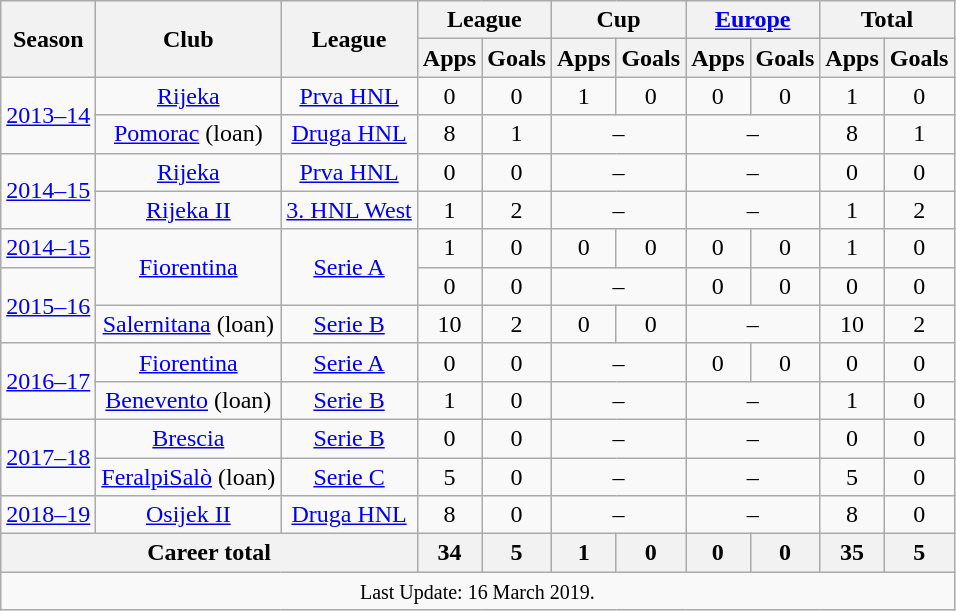<table class="wikitable" style="font-size:100%; text-align: center">
<tr>
<th rowspan="2">Season</th>
<th rowspan="2">Club</th>
<th rowspan="2">League</th>
<th colspan="2">League</th>
<th colspan="2">Cup</th>
<th colspan="2"><a href='#'>Europe</a></th>
<th colspan="2">Total</th>
</tr>
<tr>
<th>Apps</th>
<th>Goals</th>
<th>Apps</th>
<th>Goals</th>
<th>Apps</th>
<th>Goals</th>
<th>Apps</th>
<th>Goals</th>
</tr>
<tr>
<td rowspan="2" valign="center"><a href='#'>2013–14</a></td>
<td rowspan="1" valign="center"><a href='#'>Rijeka</a></td>
<td rowspan="1" valign="center"><a href='#'>Prva HNL</a></td>
<td>0</td>
<td>0</td>
<td>1</td>
<td>0</td>
<td>0</td>
<td>0</td>
<td>1</td>
<td>0</td>
</tr>
<tr>
<td rowspan="1" valign="center"><a href='#'>Pomorac</a> (loan)</td>
<td rowspan="1" valign="center"><a href='#'>Druga HNL</a></td>
<td>8</td>
<td>1</td>
<td colspan="2">–</td>
<td colspan="2">–</td>
<td>8</td>
<td>1</td>
</tr>
<tr>
<td rowspan="2" valign="center"><a href='#'>2014–15</a></td>
<td rowspan="1" valign="center"><a href='#'>Rijeka</a></td>
<td rowspan="1" valign="center"><a href='#'>Prva HNL</a></td>
<td>0</td>
<td>0</td>
<td colspan="2">–</td>
<td colspan="2">–</td>
<td>0</td>
<td>0</td>
</tr>
<tr>
<td rowspan="1" valign="center"><a href='#'>Rijeka II</a></td>
<td rowspan="1" valign="center"><a href='#'>3. HNL West</a></td>
<td>1</td>
<td>2</td>
<td colspan="2">–</td>
<td colspan="2">–</td>
<td>1</td>
<td>2</td>
</tr>
<tr>
<td><a href='#'>2014–15</a></td>
<td rowspan="2" valign="center"><a href='#'>Fiorentina</a></td>
<td rowspan="2" valign="center"><a href='#'>Serie A</a></td>
<td>1</td>
<td>0</td>
<td>0</td>
<td>0</td>
<td>0</td>
<td>0</td>
<td>1</td>
<td>0</td>
</tr>
<tr>
<td rowspan="2" valign="center"><a href='#'>2015–16</a></td>
<td>0</td>
<td>0</td>
<td colspan="2">–</td>
<td>0</td>
<td>0</td>
<td>0</td>
<td>0</td>
</tr>
<tr>
<td rowspan="1" valign="center"><a href='#'>Salernitana</a> (loan)</td>
<td rowspan="1" valign="center"><a href='#'>Serie B</a></td>
<td>10</td>
<td>2</td>
<td>0</td>
<td>0</td>
<td colspan="2">–</td>
<td>10</td>
<td>2</td>
</tr>
<tr>
<td rowspan="2" valign="center"><a href='#'>2016–17</a></td>
<td rowspan="1" valign="center"><a href='#'>Fiorentina</a></td>
<td rowspan="1" valign="center"><a href='#'>Serie A</a></td>
<td>0</td>
<td>0</td>
<td colspan="2">–</td>
<td>0</td>
<td>0</td>
<td>0</td>
<td>0</td>
</tr>
<tr>
<td rowspan="1" valign="center"><a href='#'>Benevento</a> (loan)</td>
<td rowspan="1" valign="center"><a href='#'>Serie B</a></td>
<td>1</td>
<td>0</td>
<td colspan="2">–</td>
<td colspan="2">–</td>
<td>1</td>
<td>0</td>
</tr>
<tr>
<td rowspan="2" valign="center"><a href='#'>2017–18</a></td>
<td rowspan="1" valign="center"><a href='#'>Brescia</a></td>
<td rowspan="1" valign="center"><a href='#'>Serie B</a></td>
<td>0</td>
<td>0</td>
<td colspan="2">–</td>
<td colspan="2">–</td>
<td>0</td>
<td>0</td>
</tr>
<tr>
<td rowspan="1" valign="center"><a href='#'>FeralpiSalò</a> (loan)</td>
<td rowspan="1" valign="center"><a href='#'>Serie C</a></td>
<td>5</td>
<td>0</td>
<td colspan="2">–</td>
<td colspan="2">–</td>
<td>5</td>
<td>0</td>
</tr>
<tr>
<td><a href='#'>2018–19</a></td>
<td rowspan="1" valign="center"><a href='#'>Osijek II</a></td>
<td rowspan="1" valign="center"><a href='#'>Druga HNL</a></td>
<td>8</td>
<td>0</td>
<td colspan="2">–</td>
<td colspan="2">–</td>
<td>8</td>
<td>0</td>
</tr>
<tr>
<th colspan=3>Career total</th>
<th>34</th>
<th>5</th>
<th>1</th>
<th>0</th>
<th>0</th>
<th>0</th>
<th>35</th>
<th>5</th>
</tr>
<tr>
<td colspan="11"><small>Last Update: 16 March 2019.</small></td>
</tr>
</table>
